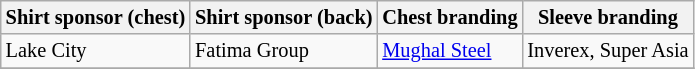<table class="wikitable"  style="font-size:85%;">
<tr>
<th>Shirt sponsor (chest)</th>
<th>Shirt sponsor (back)</th>
<th>Chest branding</th>
<th>Sleeve branding</th>
</tr>
<tr>
<td>Lake City</td>
<td>Fatima Group</td>
<td><a href='#'>Mughal Steel</a></td>
<td>Inverex, Super Asia</td>
</tr>
<tr>
</tr>
</table>
